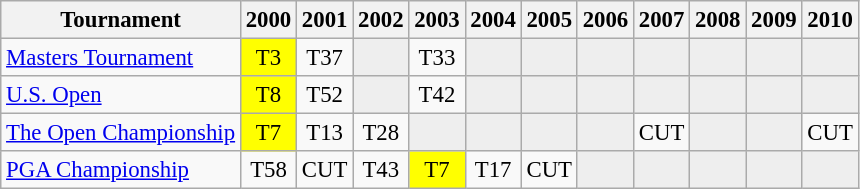<table class="wikitable" style="font-size:95%;text-align:center;">
<tr>
<th>Tournament</th>
<th>2000</th>
<th>2001</th>
<th>2002</th>
<th>2003</th>
<th>2004</th>
<th>2005</th>
<th>2006</th>
<th>2007</th>
<th>2008</th>
<th>2009</th>
<th>2010</th>
</tr>
<tr>
<td align=left><a href='#'>Masters Tournament</a></td>
<td style="background:yellow;">T3</td>
<td>T37</td>
<td style="background:#eeeeee;"></td>
<td>T33</td>
<td style="background:#eeeeee;"></td>
<td style="background:#eeeeee;"></td>
<td style="background:#eeeeee;"></td>
<td style="background:#eeeeee;"></td>
<td style="background:#eeeeee;"></td>
<td style="background:#eeeeee;"></td>
<td style="background:#eeeeee;"></td>
</tr>
<tr>
<td align=left><a href='#'>U.S. Open</a></td>
<td style="background:yellow;">T8</td>
<td>T52</td>
<td style="background:#eeeeee;"></td>
<td>T42</td>
<td style="background:#eeeeee;"></td>
<td style="background:#eeeeee;"></td>
<td style="background:#eeeeee;"></td>
<td style="background:#eeeeee;"></td>
<td style="background:#eeeeee;"></td>
<td style="background:#eeeeee;"></td>
<td style="background:#eeeeee;"></td>
</tr>
<tr>
<td align=left><a href='#'>The Open Championship</a></td>
<td style="background:yellow;">T7</td>
<td>T13</td>
<td>T28</td>
<td style="background:#eeeeee;"></td>
<td style="background:#eeeeee;"></td>
<td style="background:#eeeeee;"></td>
<td style="background:#eeeeee;"></td>
<td>CUT</td>
<td style="background:#eeeeee;"></td>
<td style="background:#eeeeee;"></td>
<td>CUT</td>
</tr>
<tr>
<td align=left><a href='#'>PGA Championship</a></td>
<td>T58</td>
<td>CUT</td>
<td>T43</td>
<td style="background:yellow;">T7</td>
<td>T17</td>
<td>CUT</td>
<td style="background:#eeeeee;"></td>
<td style="background:#eeeeee;"></td>
<td style="background:#eeeeee;"></td>
<td style="background:#eeeeee;"></td>
<td style="background:#eeeeee;"></td>
</tr>
</table>
